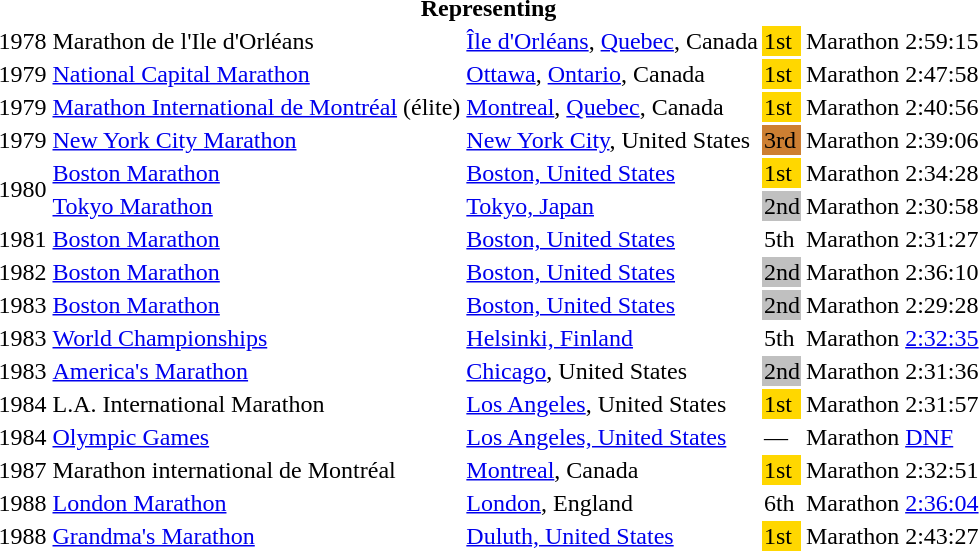<table>
<tr>
<th colspan="6">Representing </th>
</tr>
<tr>
<td>1978</td>
<td>Marathon de l'Ile d'Orléans</td>
<td><a href='#'>Île d'Orléans</a>, <a href='#'>Quebec</a>, Canada</td>
<td bgcolor="gold">1st</td>
<td>Marathon</td>
<td>2:59:15</td>
</tr>
<tr>
<td>1979</td>
<td><a href='#'>National Capital Marathon</a></td>
<td><a href='#'>Ottawa</a>, <a href='#'>Ontario</a>, Canada</td>
<td bgcolor="gold">1st</td>
<td>Marathon</td>
<td>2:47:58</td>
</tr>
<tr>
<td>1979</td>
<td><a href='#'>Marathon International de Montréal</a> (élite)</td>
<td><a href='#'>Montreal</a>, <a href='#'>Quebec</a>, Canada</td>
<td bgcolor="gold">1st</td>
<td>Marathon</td>
<td>2:40:56</td>
</tr>
<tr>
<td>1979</td>
<td><a href='#'>New York City Marathon</a></td>
<td><a href='#'>New York City</a>, United States</td>
<td bgcolor="#CD7F32">3rd</td>
<td>Marathon</td>
<td>2:39:06</td>
</tr>
<tr>
<td rowspan=2>1980</td>
<td><a href='#'>Boston Marathon</a></td>
<td><a href='#'>Boston, United States</a></td>
<td bgcolor="gold">1st</td>
<td>Marathon</td>
<td>2:34:28</td>
</tr>
<tr>
<td><a href='#'>Tokyo Marathon</a></td>
<td><a href='#'>Tokyo, Japan</a></td>
<td bgcolor="silver">2nd</td>
<td>Marathon</td>
<td>2:30:58</td>
</tr>
<tr>
<td>1981</td>
<td><a href='#'>Boston Marathon</a></td>
<td><a href='#'>Boston, United States</a></td>
<td>5th</td>
<td>Marathon</td>
<td>2:31:27</td>
</tr>
<tr>
<td>1982</td>
<td><a href='#'>Boston Marathon</a></td>
<td><a href='#'>Boston, United States</a></td>
<td bgcolor="silver">2nd</td>
<td>Marathon</td>
<td>2:36:10</td>
</tr>
<tr>
<td>1983</td>
<td><a href='#'>Boston Marathon</a></td>
<td><a href='#'>Boston, United States</a></td>
<td bgcolor="silver">2nd</td>
<td>Marathon</td>
<td>2:29:28</td>
</tr>
<tr>
<td>1983</td>
<td><a href='#'>World Championships</a></td>
<td><a href='#'>Helsinki, Finland</a></td>
<td>5th</td>
<td>Marathon</td>
<td><a href='#'>2:32:35</a></td>
</tr>
<tr>
<td>1983</td>
<td><a href='#'>America's Marathon</a></td>
<td><a href='#'>Chicago</a>, United States</td>
<td bgcolor="silver">2nd</td>
<td>Marathon</td>
<td>2:31:36</td>
</tr>
<tr>
<td>1984</td>
<td>L.A. International Marathon</td>
<td><a href='#'>Los Angeles</a>, United States</td>
<td bgcolor="gold">1st</td>
<td>Marathon</td>
<td>2:31:57</td>
</tr>
<tr>
<td>1984</td>
<td><a href='#'>Olympic Games</a></td>
<td><a href='#'>Los Angeles, United States</a></td>
<td>—</td>
<td>Marathon</td>
<td><a href='#'>DNF</a></td>
</tr>
<tr>
<td>1987</td>
<td>Marathon international de Montréal</td>
<td><a href='#'>Montreal</a>, Canada</td>
<td bgcolor="gold">1st</td>
<td>Marathon</td>
<td>2:32:51</td>
</tr>
<tr>
<td>1988</td>
<td><a href='#'>London Marathon</a></td>
<td><a href='#'>London</a>, England</td>
<td>6th</td>
<td>Marathon</td>
<td><a href='#'>2:36:04</a></td>
</tr>
<tr>
<td>1988</td>
<td><a href='#'>Grandma's Marathon</a></td>
<td><a href='#'>Duluth, United States</a></td>
<td bgcolor="gold">1st</td>
<td>Marathon</td>
<td>2:43:27</td>
</tr>
</table>
